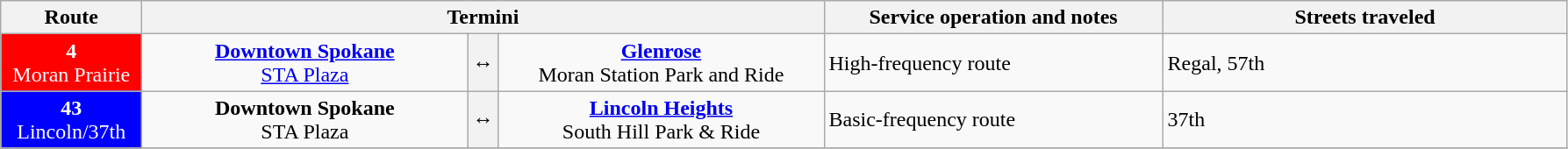<table class=wikitable style="font-size: 100%">
<tr>
<th width="100px">Route</th>
<th colspan=3>Termini</th>
<th width="250px">Service operation and notes</th>
<th width="300px">Streets traveled</th>
</tr>
<tr>
<td style="background:red; color:white" align="center" valign=center><div><strong>4</strong><br>Moran Prairie</div></td>
<td ! width="240px" align="center"><strong><a href='#'>Downtown Spokane</a></strong><br><a href='#'>STA Plaza</a><br></td>
<th><span>↔</span></th>
<td ! width="240px" align="center"><strong><a href='#'>Glenrose</a></strong><br>Moran Station Park and Ride<br></td>
<td>High-frequency route</td>
<td>Regal, 57th</td>
</tr>
<tr>
<td style="background:blue; color:white" align="center" valign=center><div><strong>43</strong><br>Lincoln/37th</div></td>
<td ! width="240px" align="center"><strong>Downtown Spokane</strong> <br>STA Plaza<br></td>
<th><span>↔</span></th>
<td ! width="240px" align="center"><strong><a href='#'>Lincoln Heights</a></strong><br>South Hill Park & Ride<br></td>
<td>Basic-frequency route</td>
<td>37th</td>
</tr>
<tr>
</tr>
</table>
